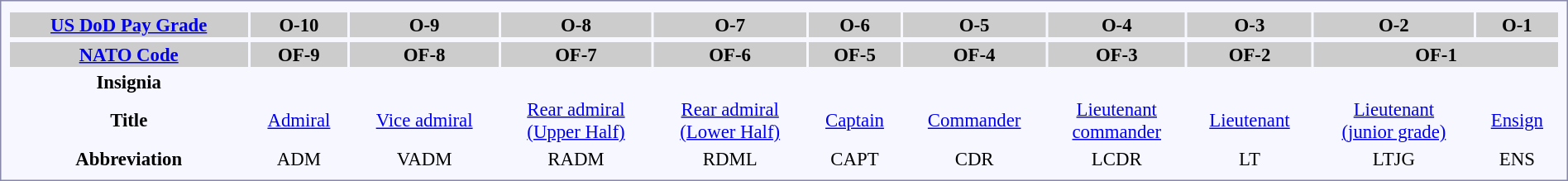<table style="border:1px solid #8888aa; background-color:#f7f8ff; padding:5px; width:100%; font-size:95%; margin: 0px 12px 12px 0px;">
<tr align=center>
</tr>
<tr style="background:#CCCCCC;">
<th><strong><a href='#'>US DoD Pay Grade</a></strong></th>
<th>O-10</th>
<th>O-9</th>
<th>O-8</th>
<th>O-7</th>
<th>O-6</th>
<th>O-5</th>
<th>O-4</th>
<th>O-3</th>
<th>O-2</th>
<th>O-1</th>
</tr>
<tr align=center>
</tr>
<tr style="background:#CCCCCC;">
<th><strong><a href='#'>NATO Code</a></strong></th>
<th>OF-9</th>
<th>OF-8</th>
<th>OF-7</th>
<th>OF-6</th>
<th>OF-5</th>
<th>OF-4</th>
<th>OF-3</th>
<th>OF-2</th>
<th colspan=2>OF-1</th>
</tr>
<tr style="text-align:center;">
<td><strong>Insignia</strong></td>
<td></td>
<td></td>
<td></td>
<td></td>
<td></td>
<td></td>
<td></td>
<td></td>
<td></td>
<td></td>
</tr>
<tr style="text-align:center;">
<td><strong>Title</strong></td>
<td><a href='#'>Admiral</a></td>
<td><a href='#'>Vice admiral</a></td>
<td><a href='#'>Rear admiral<br>(Upper Half)</a></td>
<td><a href='#'>Rear admiral<br>(Lower Half)</a></td>
<td><a href='#'>Captain</a></td>
<td><a href='#'>Commander</a></td>
<td><a href='#'>Lieutenant<br>commander</a></td>
<td><a href='#'>Lieutenant</a></td>
<td><a href='#'>Lieutenant<br>(junior grade)</a></td>
<td><a href='#'>Ensign</a></td>
</tr>
<tr style="text-align:center;">
<td><strong>Abbreviation</strong></td>
<td>ADM</td>
<td>VADM</td>
<td>RADM</td>
<td>RDML</td>
<td>CAPT</td>
<td>CDR</td>
<td>LCDR</td>
<td>LT</td>
<td>LTJG</td>
<td>ENS</td>
</tr>
</table>
